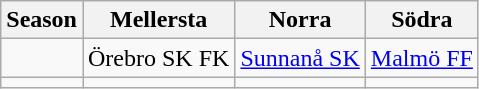<table class="wikitable sortable plainrowheaders" style="text-align: center;">
<tr>
<th>Season</th>
<th>Mellersta</th>
<th>Norra</th>
<th>Södra</th>
</tr>
<tr>
<td></td>
<td>Örebro SK FK</td>
<td><a href='#'>Sunnanå SK</a></td>
<td><a href='#'>Malmö FF</a></td>
</tr>
<tr>
<td></td>
<td></td>
<td></td>
<td></td>
</tr>
</table>
